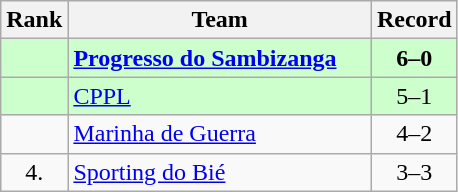<table class="wikitable" style="text-align:center">
<tr>
<th>Rank</th>
<th width=195>Team</th>
<th>Record</th>
</tr>
<tr style="background: #ccffcc;">
<td></td>
<td align=left><strong><a href='#'>Progresso do Sambizanga</a></strong></td>
<td><strong>6–0</strong></td>
</tr>
<tr style="background: #ccffcc;">
<td></td>
<td align=left><a href='#'>CPPL</a></td>
<td>5–1</td>
</tr>
<tr>
<td></td>
<td align=left><a href='#'>Marinha de Guerra</a></td>
<td>4–2</td>
</tr>
<tr>
<td>4.</td>
<td align=left><a href='#'>Sporting do Bié</a></td>
<td>3–3</td>
</tr>
</table>
